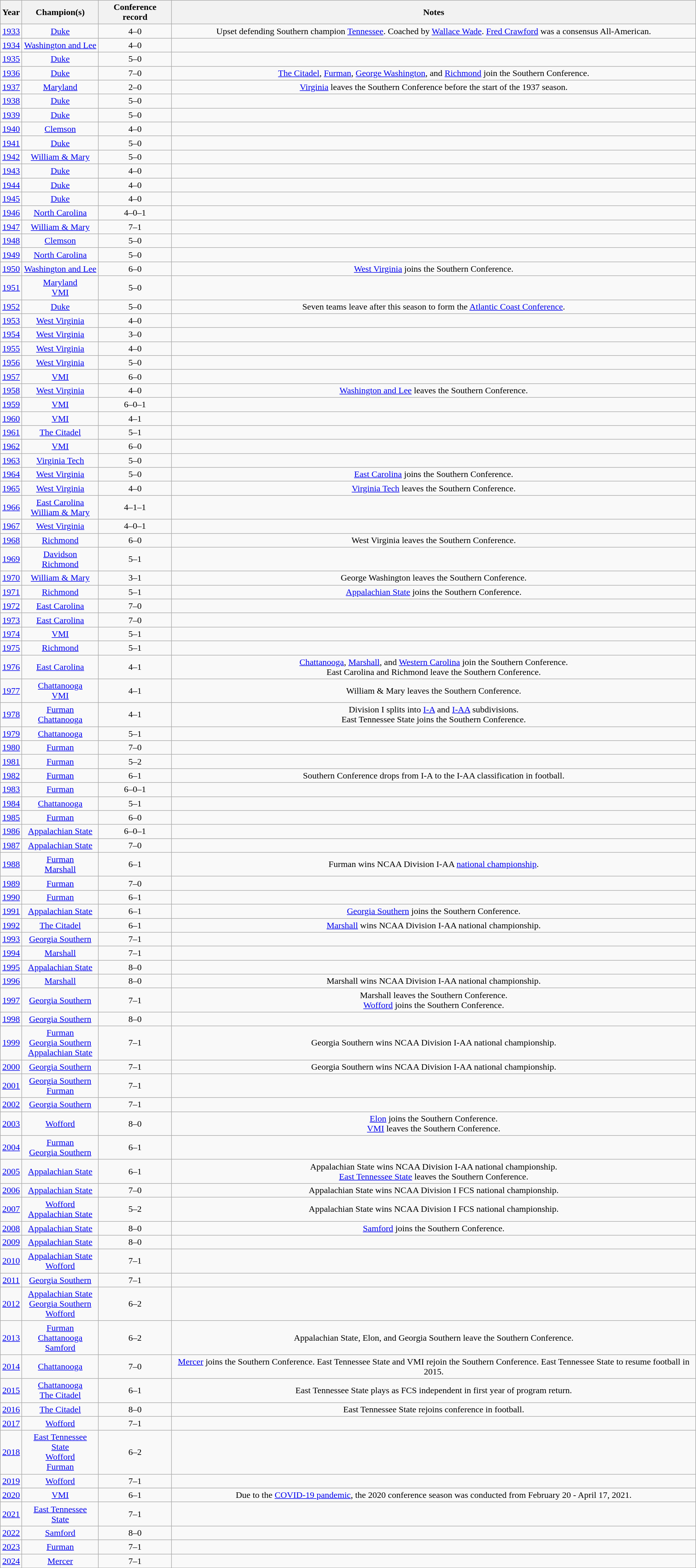<table class="wikitable sortable" style="margin:auto;">
<tr>
<th>Year</th>
<th>Champion(s)</th>
<th>Conference record</th>
<th>Notes</th>
</tr>
<tr align="center">
<td><a href='#'>1933</a></td>
<td><a href='#'>Duke</a></td>
<td>4–0</td>
<td>Upset defending Southern champion <a href='#'>Tennessee</a>. Coached by <a href='#'>Wallace Wade</a>. <a href='#'>Fred Crawford</a> was a consensus All-American.</td>
</tr>
<tr align="center">
<td><a href='#'>1934</a></td>
<td><a href='#'>Washington and Lee</a></td>
<td>4–0</td>
<td></td>
</tr>
<tr align="center">
<td><a href='#'>1935</a></td>
<td><a href='#'>Duke</a></td>
<td>5–0</td>
<td></td>
</tr>
<tr align="center">
<td><a href='#'>1936</a></td>
<td><a href='#'>Duke</a></td>
<td>7–0</td>
<td><a href='#'>The Citadel</a>, <a href='#'>Furman</a>, <a href='#'>George Washington</a>, and <a href='#'>Richmond</a> join the Southern Conference.</td>
</tr>
<tr align="center">
<td><a href='#'>1937</a></td>
<td><a href='#'>Maryland</a></td>
<td>2–0</td>
<td><a href='#'>Virginia</a> leaves the Southern Conference before the start of the 1937 season.</td>
</tr>
<tr align="center">
<td><a href='#'>1938</a></td>
<td><a href='#'>Duke</a></td>
<td>5–0</td>
<td></td>
</tr>
<tr align="center">
<td><a href='#'>1939</a></td>
<td><a href='#'>Duke</a></td>
<td>5–0</td>
<td></td>
</tr>
<tr align="center">
<td><a href='#'>1940</a></td>
<td><a href='#'>Clemson</a></td>
<td>4–0</td>
<td></td>
</tr>
<tr align="center">
<td><a href='#'>1941</a></td>
<td><a href='#'>Duke</a></td>
<td>5–0</td>
<td></td>
</tr>
<tr align="center">
<td><a href='#'>1942</a></td>
<td><a href='#'>William & Mary</a></td>
<td>5–0</td>
<td></td>
</tr>
<tr align="center">
<td><a href='#'>1943</a></td>
<td><a href='#'>Duke</a></td>
<td>4–0</td>
<td></td>
</tr>
<tr align="center">
<td><a href='#'>1944</a></td>
<td><a href='#'>Duke</a></td>
<td>4–0</td>
<td></td>
</tr>
<tr align="center">
<td><a href='#'>1945</a></td>
<td><a href='#'>Duke</a></td>
<td>4–0</td>
<td></td>
</tr>
<tr align="center">
<td><a href='#'>1946</a></td>
<td><a href='#'>North Carolina</a></td>
<td>4–0–1</td>
<td></td>
</tr>
<tr align="center">
<td><a href='#'>1947</a></td>
<td><a href='#'>William & Mary</a></td>
<td>7–1</td>
<td></td>
</tr>
<tr align="center">
<td><a href='#'>1948</a></td>
<td><a href='#'>Clemson</a></td>
<td>5–0</td>
<td></td>
</tr>
<tr align="center">
<td><a href='#'>1949</a></td>
<td><a href='#'>North Carolina</a></td>
<td>5–0</td>
<td></td>
</tr>
<tr align="center">
<td><a href='#'>1950</a></td>
<td><a href='#'>Washington and Lee</a></td>
<td>6–0</td>
<td><a href='#'>West Virginia</a> joins the Southern Conference.</td>
</tr>
<tr align="center">
<td><a href='#'>1951</a></td>
<td><a href='#'>Maryland</a><br><a href='#'>VMI</a></td>
<td>5–0</td>
<td></td>
</tr>
<tr align="center">
<td><a href='#'>1952</a></td>
<td><a href='#'>Duke</a></td>
<td>5–0</td>
<td>Seven teams leave after this season to form the <a href='#'>Atlantic Coast Conference</a>.</td>
</tr>
<tr align="center">
<td><a href='#'>1953</a></td>
<td><a href='#'>West Virginia</a></td>
<td>4–0</td>
<td></td>
</tr>
<tr align="center">
<td><a href='#'>1954</a></td>
<td><a href='#'>West Virginia</a></td>
<td>3–0</td>
<td></td>
</tr>
<tr align="center">
<td><a href='#'>1955</a></td>
<td><a href='#'>West Virginia</a></td>
<td>4–0</td>
<td></td>
</tr>
<tr align="center">
<td><a href='#'>1956</a></td>
<td><a href='#'>West Virginia</a></td>
<td>5–0</td>
<td></td>
</tr>
<tr align="center">
<td><a href='#'>1957</a></td>
<td><a href='#'>VMI</a></td>
<td>6–0</td>
<td></td>
</tr>
<tr align="center">
<td><a href='#'>1958</a></td>
<td><a href='#'>West Virginia</a></td>
<td>4–0</td>
<td><a href='#'>Washington and Lee</a> leaves the Southern Conference.</td>
</tr>
<tr align="center">
<td><a href='#'>1959</a></td>
<td><a href='#'>VMI</a></td>
<td>6–0–1</td>
<td></td>
</tr>
<tr align="center">
<td><a href='#'>1960</a></td>
<td><a href='#'>VMI</a></td>
<td>4–1</td>
<td></td>
</tr>
<tr align="center">
<td><a href='#'>1961</a></td>
<td><a href='#'>The Citadel</a></td>
<td>5–1</td>
<td></td>
</tr>
<tr align="center">
<td><a href='#'>1962</a></td>
<td><a href='#'>VMI</a></td>
<td>6–0</td>
<td></td>
</tr>
<tr align="center">
<td><a href='#'>1963</a></td>
<td><a href='#'>Virginia Tech</a></td>
<td>5–0</td>
<td></td>
</tr>
<tr align="center">
<td><a href='#'>1964</a></td>
<td><a href='#'>West Virginia</a></td>
<td>5–0</td>
<td><a href='#'>East Carolina</a> joins the Southern Conference.</td>
</tr>
<tr align="center">
<td><a href='#'>1965</a></td>
<td><a href='#'>West Virginia</a></td>
<td>4–0</td>
<td><a href='#'>Virginia Tech</a> leaves the Southern Conference.</td>
</tr>
<tr align="center">
<td><a href='#'>1966</a></td>
<td><a href='#'>East Carolina</a><br><a href='#'>William & Mary</a></td>
<td>4–1–1</td>
<td></td>
</tr>
<tr align="center">
<td><a href='#'>1967</a></td>
<td><a href='#'>West Virginia</a></td>
<td>4–0–1</td>
<td></td>
</tr>
<tr align="center">
<td><a href='#'>1968</a></td>
<td><a href='#'>Richmond</a></td>
<td>6–0</td>
<td>West Virginia leaves the Southern Conference.</td>
</tr>
<tr align="center">
<td><a href='#'>1969</a></td>
<td><a href='#'>Davidson</a><br><a href='#'>Richmond</a></td>
<td>5–1</td>
<td></td>
</tr>
<tr align="center">
<td><a href='#'>1970</a></td>
<td><a href='#'>William & Mary</a></td>
<td>3–1</td>
<td>George Washington leaves the Southern Conference.</td>
</tr>
<tr align="center">
<td><a href='#'>1971</a></td>
<td><a href='#'>Richmond</a></td>
<td>5–1</td>
<td><a href='#'>Appalachian State</a> joins the Southern Conference.</td>
</tr>
<tr align="center">
<td><a href='#'>1972</a></td>
<td><a href='#'>East Carolina</a></td>
<td>7–0</td>
<td></td>
</tr>
<tr align="center">
<td><a href='#'>1973</a></td>
<td><a href='#'>East Carolina</a></td>
<td>7–0</td>
<td></td>
</tr>
<tr align="center">
<td><a href='#'>1974</a></td>
<td><a href='#'>VMI</a></td>
<td>5–1</td>
<td></td>
</tr>
<tr align="center">
<td><a href='#'>1975</a></td>
<td><a href='#'>Richmond</a></td>
<td>5–1</td>
<td></td>
</tr>
<tr align="center">
<td><a href='#'>1976</a></td>
<td><a href='#'>East Carolina</a></td>
<td>4–1</td>
<td><a href='#'>Chattanooga</a>, <a href='#'>Marshall</a>, and <a href='#'>Western Carolina</a> join the Southern Conference.<br>East Carolina and Richmond leave the Southern Conference.</td>
</tr>
<tr align="center">
<td><a href='#'>1977</a></td>
<td><a href='#'>Chattanooga</a><br><a href='#'>VMI</a></td>
<td>4–1</td>
<td>William & Mary leaves the Southern Conference.</td>
</tr>
<tr align="center">
<td><a href='#'>1978</a></td>
<td><a href='#'>Furman</a><br><a href='#'>Chattanooga</a></td>
<td>4–1</td>
<td>Division I splits into <a href='#'>I-A</a> and <a href='#'>I-AA</a> subdivisions.<br> East Tennessee State joins the Southern Conference.</td>
</tr>
<tr align="center">
<td><a href='#'>1979</a></td>
<td><a href='#'>Chattanooga</a></td>
<td>5–1</td>
<td></td>
</tr>
<tr align="center">
<td><a href='#'>1980</a></td>
<td><a href='#'>Furman</a></td>
<td>7–0</td>
<td></td>
</tr>
<tr align="center">
<td><a href='#'>1981</a></td>
<td><a href='#'>Furman</a></td>
<td>5–2</td>
<td></td>
</tr>
<tr align="center">
<td><a href='#'>1982</a></td>
<td><a href='#'>Furman</a></td>
<td>6–1</td>
<td>Southern Conference drops from I-A to the I-AA classification in football.</td>
</tr>
<tr align="center">
<td><a href='#'>1983</a></td>
<td><a href='#'>Furman</a></td>
<td>6–0–1</td>
<td></td>
</tr>
<tr align="center">
<td><a href='#'>1984</a></td>
<td><a href='#'>Chattanooga</a></td>
<td>5–1</td>
<td></td>
</tr>
<tr align="center">
<td><a href='#'>1985</a></td>
<td><a href='#'>Furman</a></td>
<td>6–0</td>
<td></td>
</tr>
<tr align="center">
<td><a href='#'>1986</a></td>
<td><a href='#'>Appalachian State</a></td>
<td>6–0–1</td>
<td></td>
</tr>
<tr align="center">
<td><a href='#'>1987</a></td>
<td><a href='#'>Appalachian State</a></td>
<td>7–0</td>
<td></td>
</tr>
<tr align="center">
<td><a href='#'>1988</a></td>
<td><a href='#'>Furman</a><br><a href='#'>Marshall</a></td>
<td>6–1</td>
<td>Furman wins NCAA Division I-AA <a href='#'>national championship</a>.</td>
</tr>
<tr align="center">
<td><a href='#'>1989</a></td>
<td><a href='#'>Furman</a></td>
<td>7–0</td>
<td></td>
</tr>
<tr align="center">
<td><a href='#'>1990</a></td>
<td><a href='#'>Furman</a></td>
<td>6–1</td>
<td></td>
</tr>
<tr align="center">
<td><a href='#'>1991</a></td>
<td><a href='#'>Appalachian State</a></td>
<td>6–1</td>
<td><a href='#'>Georgia Southern</a> joins the Southern Conference.</td>
</tr>
<tr align="center">
<td><a href='#'>1992</a></td>
<td><a href='#'>The Citadel</a></td>
<td>6–1</td>
<td><a href='#'>Marshall</a> wins NCAA Division I-AA national championship.</td>
</tr>
<tr align="center">
<td><a href='#'>1993</a></td>
<td><a href='#'>Georgia Southern</a></td>
<td>7–1</td>
<td></td>
</tr>
<tr align="center">
<td><a href='#'>1994</a></td>
<td><a href='#'>Marshall</a></td>
<td>7–1</td>
<td></td>
</tr>
<tr align="center">
<td><a href='#'>1995</a></td>
<td><a href='#'>Appalachian State</a></td>
<td>8–0</td>
<td></td>
</tr>
<tr align="center">
<td><a href='#'>1996</a></td>
<td><a href='#'>Marshall</a></td>
<td>8–0</td>
<td>Marshall wins NCAA Division I-AA national championship.</td>
</tr>
<tr align="center">
<td><a href='#'>1997</a></td>
<td><a href='#'>Georgia Southern</a></td>
<td>7–1</td>
<td>Marshall leaves the Southern Conference.<br><a href='#'>Wofford</a> joins the Southern Conference.</td>
</tr>
<tr align="center">
<td><a href='#'>1998</a></td>
<td><a href='#'>Georgia Southern</a></td>
<td>8–0</td>
<td></td>
</tr>
<tr align="center">
<td><a href='#'>1999</a></td>
<td><a href='#'>Furman</a><br><a href='#'>Georgia Southern</a><br><a href='#'>Appalachian State</a></td>
<td>7–1</td>
<td>Georgia Southern wins NCAA Division I-AA national championship.</td>
</tr>
<tr align="center">
<td><a href='#'>2000</a></td>
<td><a href='#'>Georgia Southern</a></td>
<td>7–1</td>
<td>Georgia Southern wins NCAA Division I-AA national championship.</td>
</tr>
<tr align="center">
<td><a href='#'>2001</a></td>
<td><a href='#'>Georgia Southern</a><br><a href='#'>Furman</a></td>
<td>7–1</td>
<td></td>
</tr>
<tr align="center">
<td><a href='#'>2002</a></td>
<td><a href='#'>Georgia Southern</a></td>
<td>7–1</td>
<td></td>
</tr>
<tr align="center">
<td><a href='#'>2003</a></td>
<td><a href='#'>Wofford</a></td>
<td>8–0</td>
<td><a href='#'>Elon</a> joins the Southern Conference.<br><a href='#'>VMI</a> leaves the Southern Conference.</td>
</tr>
<tr align="center">
<td><a href='#'>2004</a></td>
<td><a href='#'>Furman</a><br><a href='#'>Georgia Southern</a></td>
<td>6–1</td>
<td></td>
</tr>
<tr align="center">
<td><a href='#'>2005</a></td>
<td><a href='#'>Appalachian State</a></td>
<td>6–1</td>
<td>Appalachian State wins NCAA Division I-AA national championship.<br><a href='#'>East Tennessee State</a> leaves the Southern Conference.</td>
</tr>
<tr align="center">
<td><a href='#'>2006</a></td>
<td><a href='#'>Appalachian State</a></td>
<td>7–0</td>
<td>Appalachian State wins NCAA Division I FCS national championship.</td>
</tr>
<tr align="center">
<td><a href='#'>2007</a></td>
<td><a href='#'>Wofford</a><br><a href='#'>Appalachian State</a></td>
<td>5–2</td>
<td>Appalachian State wins NCAA Division I FCS national championship.</td>
</tr>
<tr align="center">
<td><a href='#'>2008</a></td>
<td><a href='#'>Appalachian State</a></td>
<td>8–0</td>
<td><a href='#'>Samford</a> joins the Southern Conference.</td>
</tr>
<tr align="center">
<td><a href='#'>2009</a></td>
<td><a href='#'>Appalachian State</a></td>
<td>8–0</td>
<td></td>
</tr>
<tr align="center">
<td><a href='#'>2010</a></td>
<td><a href='#'>Appalachian State</a><br><a href='#'>Wofford</a></td>
<td>7–1</td>
<td></td>
</tr>
<tr align="center">
<td><a href='#'>2011</a></td>
<td><a href='#'>Georgia Southern</a></td>
<td>7–1</td>
<td></td>
</tr>
<tr align="center">
<td><a href='#'>2012</a></td>
<td><a href='#'>Appalachian State</a><br><a href='#'>Georgia Southern</a><br><a href='#'>Wofford</a></td>
<td>6–2</td>
<td></td>
</tr>
<tr align="center">
<td><a href='#'>2013</a></td>
<td><a href='#'>Furman</a><br><a href='#'>Chattanooga</a><br><a href='#'>Samford</a></td>
<td>6–2</td>
<td>Appalachian State, Elon, and Georgia Southern leave the Southern Conference.</td>
</tr>
<tr align="center">
<td><a href='#'>2014</a></td>
<td><a href='#'>Chattanooga</a></td>
<td>7–0</td>
<td><a href='#'>Mercer</a> joins the Southern Conference. East Tennessee State and VMI rejoin the Southern Conference. East Tennessee State to resume football in 2015.</td>
</tr>
<tr align="center">
<td><a href='#'>2015</a></td>
<td><a href='#'>Chattanooga</a><br><a href='#'>The Citadel</a></td>
<td>6–1</td>
<td>East Tennessee State plays as FCS independent in first year of program return.</td>
</tr>
<tr align="center">
<td><a href='#'>2016</a></td>
<td><a href='#'>The Citadel</a></td>
<td>8–0</td>
<td>East Tennessee State rejoins conference in football.</td>
</tr>
<tr align="center">
<td><a href='#'>2017</a></td>
<td><a href='#'>Wofford</a></td>
<td>7–1</td>
<td></td>
</tr>
<tr align="center">
<td><a href='#'>2018</a></td>
<td><a href='#'>East Tennessee State</a><br><a href='#'>Wofford</a><br><a href='#'>Furman</a></td>
<td>6–2</td>
<td></td>
</tr>
<tr align="center">
<td><a href='#'>2019</a></td>
<td><a href='#'>Wofford</a></td>
<td>7–1</td>
<td></td>
</tr>
<tr align="center">
<td><a href='#'>2020</a></td>
<td><a href='#'>VMI</a></td>
<td>6–1</td>
<td>Due to the <a href='#'>COVID-19 pandemic</a>, the 2020 conference season was conducted from February 20 - April 17, 2021.</td>
</tr>
<tr align="center">
<td><a href='#'>2021</a></td>
<td><a href='#'>East Tennessee State</a></td>
<td>7–1</td>
<td></td>
</tr>
<tr align="center">
<td><a href='#'>2022</a></td>
<td><a href='#'>Samford</a></td>
<td>8–0</td>
<td></td>
</tr>
<tr align="center">
<td><a href='#'>2023</a></td>
<td><a href='#'>Furman</a></td>
<td>7–1</td>
<td></td>
</tr>
<tr align="center">
<td><a href='#'>2024</a></td>
<td><a href='#'>Mercer</a></td>
<td>7–1</td>
<td></td>
</tr>
</table>
